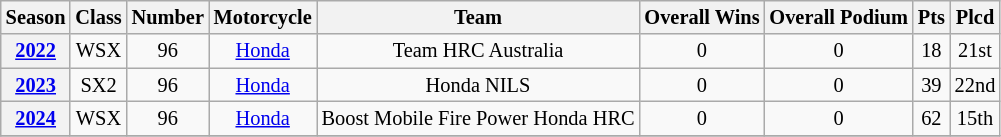<table class="wikitable" style="font-size: 85%; text-align:center">
<tr>
<th>Season</th>
<th>Class</th>
<th>Number</th>
<th>Motorcycle</th>
<th>Team</th>
<th>Overall Wins</th>
<th>Overall Podium</th>
<th>Pts</th>
<th>Plcd</th>
</tr>
<tr>
<th><a href='#'>2022</a></th>
<td>WSX</td>
<td>96</td>
<td><a href='#'>Honda</a></td>
<td>Team HRC Australia</td>
<td>0</td>
<td>0</td>
<td>18</td>
<td>21st</td>
</tr>
<tr>
<th><a href='#'>2023</a></th>
<td>SX2</td>
<td>96</td>
<td><a href='#'>Honda</a></td>
<td>Honda NILS</td>
<td>0</td>
<td>0</td>
<td>39</td>
<td>22nd</td>
</tr>
<tr>
<th><a href='#'>2024</a></th>
<td>WSX</td>
<td>96</td>
<td><a href='#'>Honda</a></td>
<td>Boost Mobile Fire Power Honda HRC</td>
<td>0</td>
<td>0</td>
<td>62</td>
<td>15th</td>
</tr>
<tr>
</tr>
</table>
